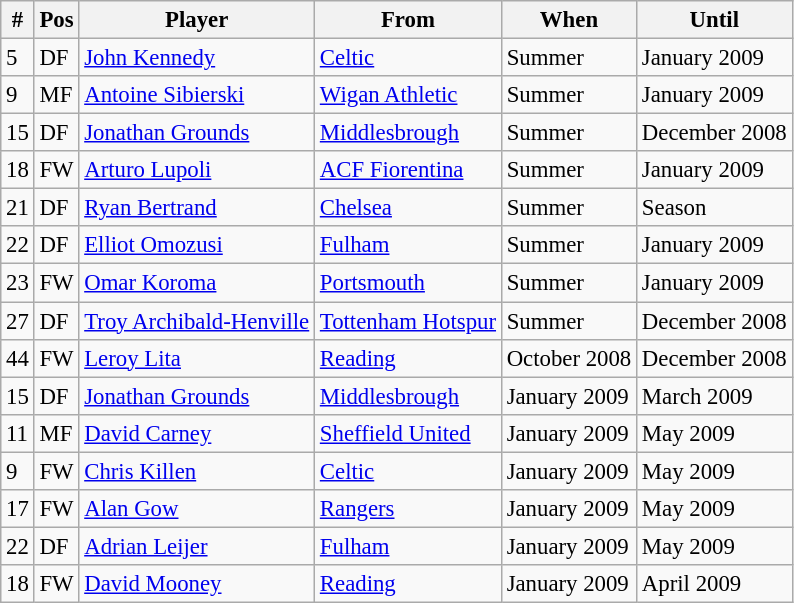<table class="wikitable" style="text-align:center; font-size:95%; text-align:left">
<tr>
<th>#</th>
<th>Pos</th>
<th>Player</th>
<th>From</th>
<th>When</th>
<th>Until</th>
</tr>
<tr --->
<td>5</td>
<td>DF</td>
<td> <a href='#'>John Kennedy</a></td>
<td><a href='#'>Celtic</a></td>
<td>Summer</td>
<td>January 2009</td>
</tr>
<tr --->
<td>9</td>
<td>MF</td>
<td> <a href='#'>Antoine Sibierski</a></td>
<td><a href='#'>Wigan Athletic</a></td>
<td>Summer</td>
<td>January 2009</td>
</tr>
<tr --->
<td>15</td>
<td>DF</td>
<td> <a href='#'>Jonathan Grounds</a></td>
<td><a href='#'>Middlesbrough</a></td>
<td>Summer</td>
<td>December 2008</td>
</tr>
<tr --->
<td>18</td>
<td>FW</td>
<td> <a href='#'>Arturo Lupoli</a></td>
<td><a href='#'>ACF Fiorentina</a></td>
<td>Summer</td>
<td>January 2009</td>
</tr>
<tr --->
<td>21</td>
<td>DF</td>
<td> <a href='#'>Ryan Bertrand</a></td>
<td><a href='#'>Chelsea</a></td>
<td>Summer</td>
<td>Season</td>
</tr>
<tr --->
<td>22</td>
<td>DF</td>
<td> <a href='#'>Elliot Omozusi</a></td>
<td><a href='#'>Fulham</a></td>
<td>Summer</td>
<td>January 2009</td>
</tr>
<tr --->
<td>23</td>
<td>FW</td>
<td> <a href='#'>Omar Koroma</a></td>
<td><a href='#'>Portsmouth</a></td>
<td>Summer</td>
<td>January 2009</td>
</tr>
<tr --->
<td>27</td>
<td>DF</td>
<td> <a href='#'>Troy Archibald-Henville</a></td>
<td><a href='#'>Tottenham Hotspur</a></td>
<td>Summer</td>
<td>December 2008</td>
</tr>
<tr --->
<td>44</td>
<td>FW</td>
<td> <a href='#'>Leroy Lita</a></td>
<td><a href='#'>Reading</a></td>
<td>October 2008</td>
<td>December 2008</td>
</tr>
<tr --->
<td>15</td>
<td>DF</td>
<td> <a href='#'>Jonathan Grounds</a></td>
<td><a href='#'>Middlesbrough</a></td>
<td>January 2009</td>
<td>March 2009</td>
</tr>
<tr --->
<td>11</td>
<td>MF</td>
<td> <a href='#'>David Carney</a></td>
<td><a href='#'>Sheffield United</a></td>
<td>January 2009</td>
<td>May 2009</td>
</tr>
<tr --->
<td>9</td>
<td>FW</td>
<td> <a href='#'>Chris Killen</a></td>
<td><a href='#'>Celtic</a></td>
<td>January 2009</td>
<td>May 2009</td>
</tr>
<tr --->
<td>17</td>
<td>FW</td>
<td> <a href='#'>Alan Gow</a></td>
<td><a href='#'>Rangers</a></td>
<td>January 2009</td>
<td>May 2009</td>
</tr>
<tr --->
<td>22</td>
<td>DF</td>
<td> <a href='#'>Adrian Leijer</a></td>
<td><a href='#'>Fulham</a></td>
<td>January 2009</td>
<td>May 2009</td>
</tr>
<tr --->
<td>18</td>
<td>FW</td>
<td> <a href='#'>David Mooney</a></td>
<td><a href='#'>Reading</a></td>
<td>January 2009</td>
<td>April 2009</td>
</tr>
</table>
